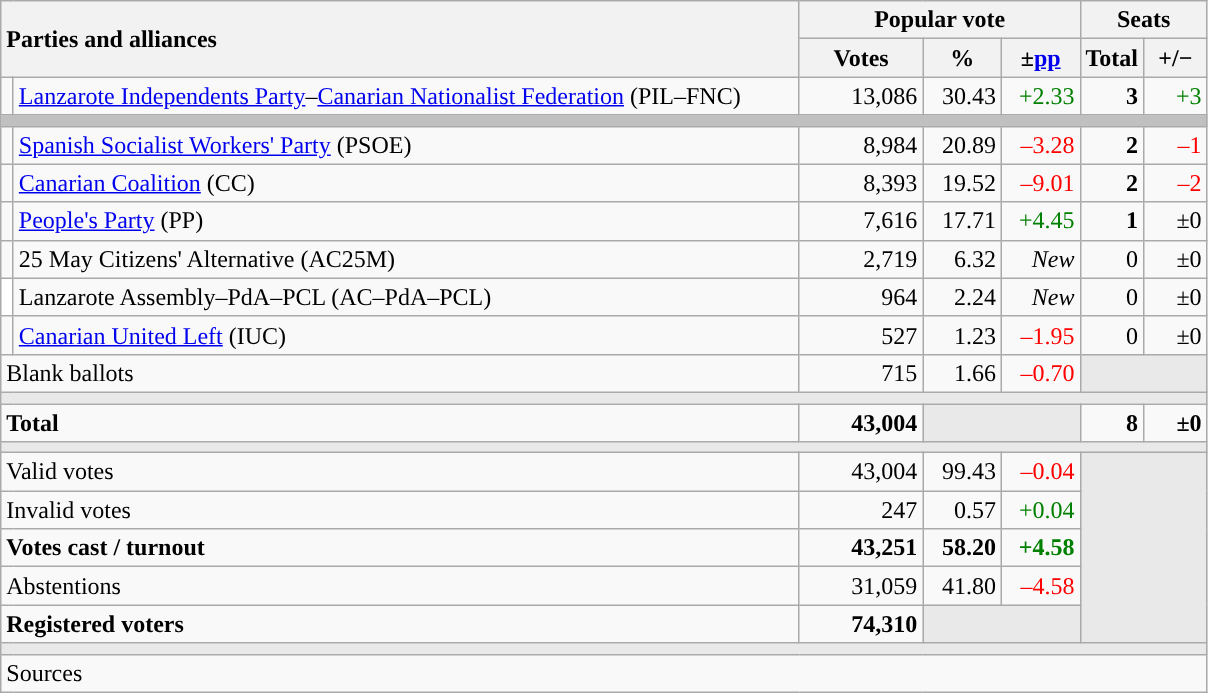<table class="wikitable" style="text-align:right;">
<tr>
<th style="text-align:left;" rowspan="2" colspan="2" width="525">Parties and alliances</th>
<th colspan="3">Popular vote</th>
<th colspan="2">Seats</th>
</tr>
<tr>
<th width="75">Votes</th>
<th width="45">%</th>
<th width="45">±<a href='#'>pp</a></th>
<th width="35">Total</th>
<th width="35">+/−</th>
</tr>
<tr>
<td width="1" style="color:inherit;background:"></td>
<td align="left"><a href='#'>Lanzarote Independents Party</a>–<a href='#'>Canarian Nationalist Federation</a> (PIL–FNC)</td>
<td>13,086</td>
<td>30.43</td>
<td style="color:green;">+2.33</td>
<td><strong>3</strong></td>
<td style="color:green;">+3</td>
</tr>
<tr>
<td colspan="7" bgcolor="#C0C0C0"></td>
</tr>
<tr>
<td style="color:inherit;background:"></td>
<td align="left"><a href='#'>Spanish Socialist Workers' Party</a> (PSOE)</td>
<td>8,984</td>
<td>20.89</td>
<td style="color:red;">–3.28</td>
<td><strong>2</strong></td>
<td style="color:red;">–1</td>
</tr>
<tr>
<td style="color:inherit;background:"></td>
<td align="left"><a href='#'>Canarian Coalition</a> (CC)</td>
<td>8,393</td>
<td>19.52</td>
<td style="color:red;">–9.01</td>
<td><strong>2</strong></td>
<td style="color:red;">–2</td>
</tr>
<tr>
<td style="color:inherit;background:"></td>
<td align="left"><a href='#'>People's Party</a> (PP)</td>
<td>7,616</td>
<td>17.71</td>
<td style="color:green;">+4.45</td>
<td><strong>1</strong></td>
<td>±0</td>
</tr>
<tr>
<td style="color:inherit;background:"></td>
<td align="left">25 May Citizens' Alternative (AC25M)</td>
<td>2,719</td>
<td>6.32</td>
<td><em>New</em></td>
<td>0</td>
<td>±0</td>
</tr>
<tr>
<td bgcolor="white"></td>
<td align="left">Lanzarote Assembly–PdA–PCL (AC–PdA–PCL)</td>
<td>964</td>
<td>2.24</td>
<td><em>New</em></td>
<td>0</td>
<td>±0</td>
</tr>
<tr>
<td style="color:inherit;background:"></td>
<td align="left"><a href='#'>Canarian United Left</a> (IUC)</td>
<td>527</td>
<td>1.23</td>
<td style="color:red;">–1.95</td>
<td>0</td>
<td>±0</td>
</tr>
<tr>
<td align="left" colspan="2">Blank ballots</td>
<td>715</td>
<td>1.66</td>
<td style="color:red;">–0.70</td>
<td bgcolor="#E9E9E9" colspan="2"></td>
</tr>
<tr>
<td colspan="7" bgcolor="#E9E9E9"></td>
</tr>
<tr style="font-weight:bold;">
<td align="left" colspan="2">Total</td>
<td>43,004</td>
<td bgcolor="#E9E9E9" colspan="2"></td>
<td>8</td>
<td>±0</td>
</tr>
<tr>
<td colspan="7" bgcolor="#E9E9E9"></td>
</tr>
<tr>
<td align="left" colspan="2">Valid votes</td>
<td>43,004</td>
<td>99.43</td>
<td style="color:red;">–0.04</td>
<td bgcolor="#E9E9E9" colspan="2" rowspan="5"></td>
</tr>
<tr>
<td align="left" colspan="2">Invalid votes</td>
<td>247</td>
<td>0.57</td>
<td style="color:green;">+0.04</td>
</tr>
<tr style="font-weight:bold;">
<td align="left" colspan="2">Votes cast / turnout</td>
<td>43,251</td>
<td>58.20</td>
<td style="color:green;">+4.58</td>
</tr>
<tr>
<td align="left" colspan="2">Abstentions</td>
<td>31,059</td>
<td>41.80</td>
<td style="color:red;">–4.58</td>
</tr>
<tr style="font-weight:bold;">
<td align="left" colspan="2">Registered voters</td>
<td>74,310</td>
<td bgcolor="#E9E9E9" colspan="2"></td>
</tr>
<tr>
<td colspan="7" bgcolor="#E9E9E9"></td>
</tr>
<tr>
<td align="left" colspan="7">Sources</td>
</tr>
</table>
